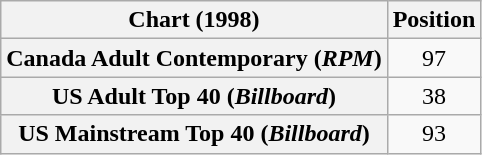<table class="wikitable sortable plainrowheaders" style="text-align:center">
<tr>
<th>Chart (1998)</th>
<th>Position</th>
</tr>
<tr>
<th scope="row">Canada Adult Contemporary (<em>RPM</em>)</th>
<td>97</td>
</tr>
<tr>
<th scope="row">US Adult Top 40 (<em>Billboard</em>)</th>
<td>38</td>
</tr>
<tr>
<th scope="row">US Mainstream Top 40 (<em>Billboard</em>)</th>
<td>93</td>
</tr>
</table>
